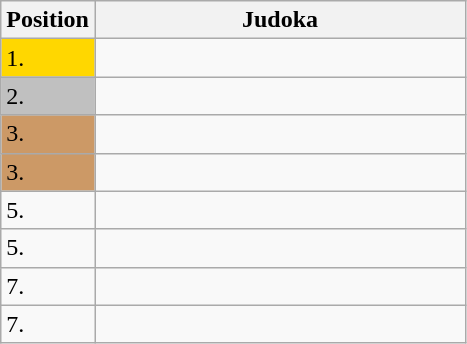<table class=wikitable>
<tr>
<th>Position</th>
<th width=240>Judoka</th>
</tr>
<tr>
<td bgcolor=gold>1.</td>
<td></td>
</tr>
<tr>
<td bgcolor=silver>2.</td>
<td></td>
</tr>
<tr>
<td bgcolor=CC9966>3.</td>
<td></td>
</tr>
<tr>
<td bgcolor=CC9966>3.</td>
<td></td>
</tr>
<tr>
<td>5.</td>
<td></td>
</tr>
<tr>
<td>5.</td>
<td></td>
</tr>
<tr>
<td>7.</td>
<td></td>
</tr>
<tr>
<td>7.</td>
<td></td>
</tr>
</table>
